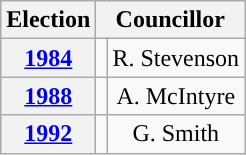<table class="wikitable" style="text-align:center">
<tr>
<th>Election</th>
<th colspan=2>Councillor</th>
</tr>
<tr>
<th><a href='#'>1984</a></th>
<td style="background-color: "></td>
<td>R. Stevenson</td>
</tr>
<tr>
<th><a href='#'>1988</a></th>
<td style="background-color: "></td>
<td>A. McIntyre</td>
</tr>
<tr>
<th><a href='#'>1992</a></th>
<td style="background-color: "></td>
<td>G. Smith</td>
</tr>
</table>
